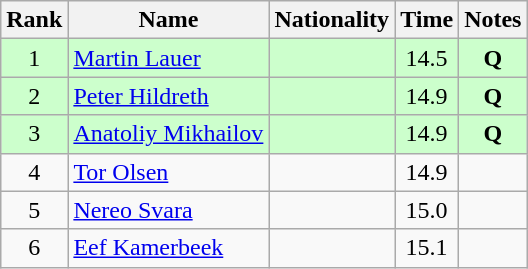<table class="wikitable sortable" style="text-align:center">
<tr>
<th>Rank</th>
<th>Name</th>
<th>Nationality</th>
<th>Time</th>
<th>Notes</th>
</tr>
<tr bgcolor=ccffcc>
<td>1</td>
<td align=left><a href='#'>Martin Lauer</a></td>
<td align=left></td>
<td>14.5</td>
<td><strong>Q</strong></td>
</tr>
<tr bgcolor=ccffcc>
<td>2</td>
<td align=left><a href='#'>Peter Hildreth</a></td>
<td align=left></td>
<td>14.9</td>
<td><strong>Q</strong></td>
</tr>
<tr bgcolor=ccffcc>
<td>3</td>
<td align=left><a href='#'>Anatoliy Mikhailov</a></td>
<td align=left></td>
<td>14.9</td>
<td><strong>Q</strong></td>
</tr>
<tr>
<td>4</td>
<td align=left><a href='#'>Tor Olsen</a></td>
<td align=left></td>
<td>14.9</td>
<td></td>
</tr>
<tr>
<td>5</td>
<td align=left><a href='#'>Nereo Svara</a></td>
<td align=left></td>
<td>15.0</td>
<td></td>
</tr>
<tr>
<td>6</td>
<td align=left><a href='#'>Eef Kamerbeek</a></td>
<td align=left></td>
<td>15.1</td>
<td></td>
</tr>
</table>
